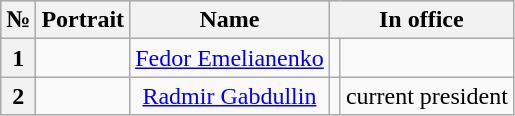<table class="wikitable" style="text-align:center">
<tr style="background:#cccccc">
<th>№</th>
<th>Portrait</th>
<th>Name</th>
<th colspan=2>In office</th>
</tr>
<tr>
<th>1</th>
<td></td>
<td><a href='#'>Fedor Emelianenko</a></td>
<td></td>
<td></td>
</tr>
<tr>
<th>2</th>
<td></td>
<td><a href='#'>Radmir Gabdullin</a></td>
<td></td>
<td>current president</td>
</tr>
</table>
